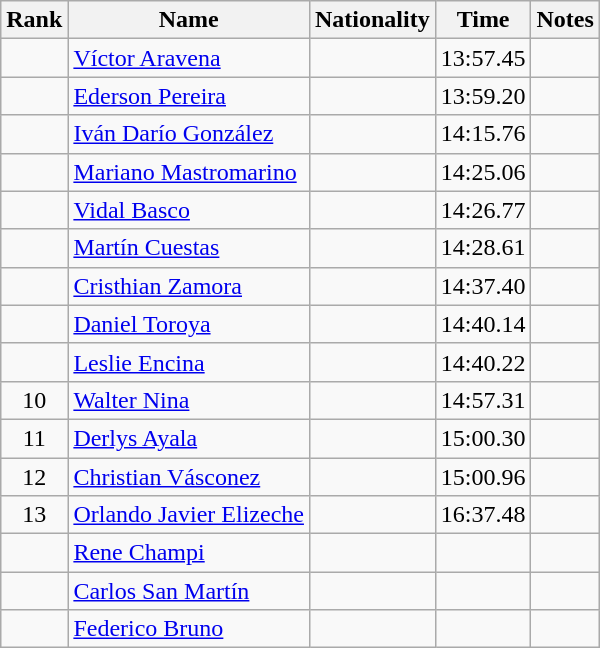<table class="wikitable sortable" style="text-align:center">
<tr>
<th>Rank</th>
<th>Name</th>
<th>Nationality</th>
<th>Time</th>
<th>Notes</th>
</tr>
<tr>
<td></td>
<td align=left><a href='#'>Víctor Aravena</a></td>
<td align=left></td>
<td>13:57.45</td>
<td></td>
</tr>
<tr>
<td></td>
<td align=left><a href='#'>Ederson Pereira</a></td>
<td align=left></td>
<td>13:59.20</td>
<td></td>
</tr>
<tr>
<td></td>
<td align=left><a href='#'>Iván Darío González</a></td>
<td align=left></td>
<td>14:15.76</td>
<td></td>
</tr>
<tr>
<td></td>
<td align=left><a href='#'>Mariano Mastromarino</a></td>
<td align=left></td>
<td>14:25.06</td>
<td></td>
</tr>
<tr>
<td></td>
<td align=left><a href='#'>Vidal Basco</a></td>
<td align=left></td>
<td>14:26.77</td>
<td></td>
</tr>
<tr>
<td></td>
<td align=left><a href='#'>Martín Cuestas</a></td>
<td align=left></td>
<td>14:28.61</td>
<td></td>
</tr>
<tr>
<td></td>
<td align=left><a href='#'>Cristhian Zamora</a></td>
<td align=left></td>
<td>14:37.40</td>
<td></td>
</tr>
<tr>
<td></td>
<td align=left><a href='#'>Daniel Toroya</a></td>
<td align=left></td>
<td>14:40.14</td>
<td></td>
</tr>
<tr>
<td></td>
<td align=left><a href='#'>Leslie Encina</a></td>
<td align=left></td>
<td>14:40.22</td>
<td></td>
</tr>
<tr>
<td>10</td>
<td align=left><a href='#'>Walter Nina</a></td>
<td align=left></td>
<td>14:57.31</td>
<td></td>
</tr>
<tr>
<td>11</td>
<td align=left><a href='#'>Derlys Ayala</a></td>
<td align=left></td>
<td>15:00.30</td>
<td></td>
</tr>
<tr>
<td>12</td>
<td align=left><a href='#'>Christian Vásconez</a></td>
<td align=left></td>
<td>15:00.96</td>
<td></td>
</tr>
<tr>
<td>13</td>
<td align=left><a href='#'>Orlando Javier Elizeche</a></td>
<td align=left></td>
<td>16:37.48</td>
<td></td>
</tr>
<tr>
<td></td>
<td align=left><a href='#'>Rene Champi</a></td>
<td align=left></td>
<td></td>
<td></td>
</tr>
<tr>
<td></td>
<td align=left><a href='#'>Carlos San Martín</a></td>
<td align=left></td>
<td></td>
<td></td>
</tr>
<tr>
<td></td>
<td align=left><a href='#'>Federico Bruno</a></td>
<td align=left></td>
<td></td>
<td></td>
</tr>
</table>
